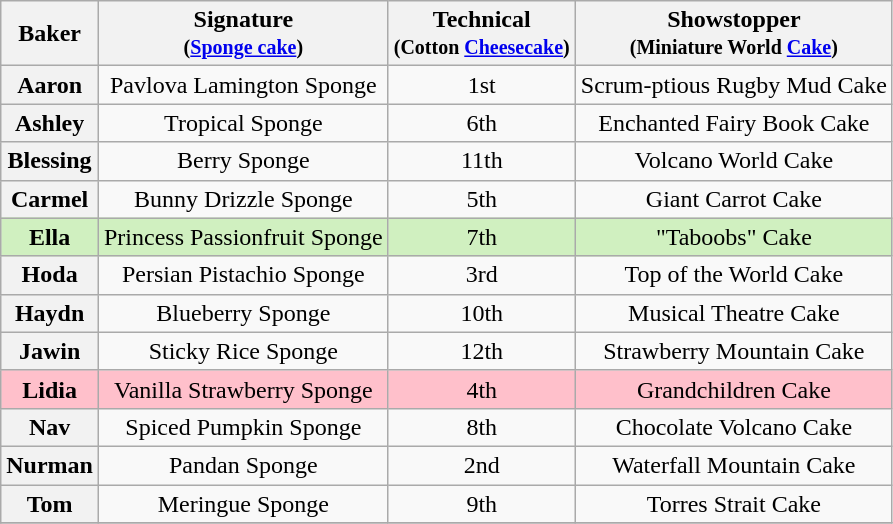<table class="wikitable sortable" style="text-align:center">
<tr>
<th>Baker</th>
<th class="unsortable">Signature<br><small>(<a href='#'>Sponge cake</a>)</small></th>
<th>Technical<br><small>(Cotton <a href='#'>Cheesecake</a>)</small></th>
<th class="unsortable">Showstopper<br><small>(Miniature World <a href='#'>Cake</a>)</small></th>
</tr>
<tr>
<th>Aaron</th>
<td>Pavlova Lamington Sponge</td>
<td>1st</td>
<td>Scrum-ptious Rugby Mud Cake</td>
</tr>
<tr>
<th>Ashley</th>
<td>Tropical Sponge</td>
<td>6th</td>
<td>Enchanted Fairy Book Cake</td>
</tr>
<tr>
<th>Blessing</th>
<td>Berry Sponge</td>
<td>11th</td>
<td>Volcano World Cake</td>
</tr>
<tr>
<th>Carmel</th>
<td>Bunny Drizzle Sponge</td>
<td>5th</td>
<td>Giant Carrot Cake</td>
</tr>
<tr style="background:#d0f0c0;">
<th style="background:#d0f0c0;">Ella</th>
<td>Princess Passionfruit Sponge</td>
<td>7th</td>
<td>"Taboobs" Cake</td>
</tr>
<tr>
<th>Hoda</th>
<td>Persian Pistachio Sponge</td>
<td>3rd</td>
<td>Top of the World Cake</td>
</tr>
<tr>
<th>Haydn</th>
<td>Blueberry Sponge</td>
<td>10th</td>
<td>Musical Theatre Cake</td>
</tr>
<tr>
<th>Jawin</th>
<td>Sticky Rice Sponge</td>
<td>12th</td>
<td>Strawberry Mountain Cake</td>
</tr>
<tr style="background:Pink;">
<th style="background:Pink;">Lidia</th>
<td>Vanilla Strawberry Sponge</td>
<td>4th</td>
<td>Grandchildren Cake</td>
</tr>
<tr>
<th>Nav</th>
<td>Spiced Pumpkin Sponge</td>
<td>8th</td>
<td>Chocolate Volcano Cake</td>
</tr>
<tr>
<th>Nurman</th>
<td>Pandan Sponge</td>
<td>2nd</td>
<td>Waterfall Mountain Cake</td>
</tr>
<tr>
<th>Tom</th>
<td>Meringue Sponge</td>
<td>9th</td>
<td>Torres Strait Cake</td>
</tr>
<tr>
</tr>
</table>
